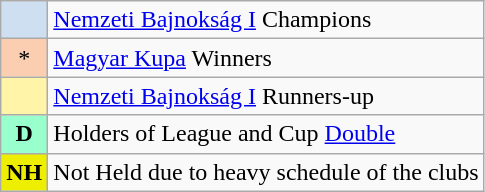<table class="wikitable">
<tr>
<td align=center style="background-color:#cedff2"></td>
<td><a href='#'>Nemzeti Bajnokság I</a> Champions</td>
</tr>
<tr>
<td align=center style="background-color:#FBCEB1">*</td>
<td><a href='#'>Magyar Kupa</a> Winners</td>
</tr>
<tr>
<td align=center style="background-color:#fff4a7"></td>
<td><a href='#'>Nemzeti Bajnokság I</a> Runners-up</td>
</tr>
<tr>
<td align=center style="background-color:#9FC"><strong>D</strong></td>
<td>Holders of League and Cup <a href='#'>Double</a></td>
</tr>
<tr>
<td bgcolor="#eeee00" align="center"><strong>NH</strong></td>
<td>Not Held due to heavy schedule of the clubs</td>
</tr>
</table>
